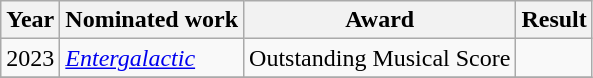<table class="wikitable">
<tr>
<th>Year</th>
<th>Nominated work</th>
<th>Award</th>
<th>Result</th>
</tr>
<tr>
<td rowspan="1">2023</td>
<td><em><a href='#'>Entergalactic</a></em></td>
<td>Outstanding Musical Score</td>
<td></td>
</tr>
<tr>
</tr>
</table>
